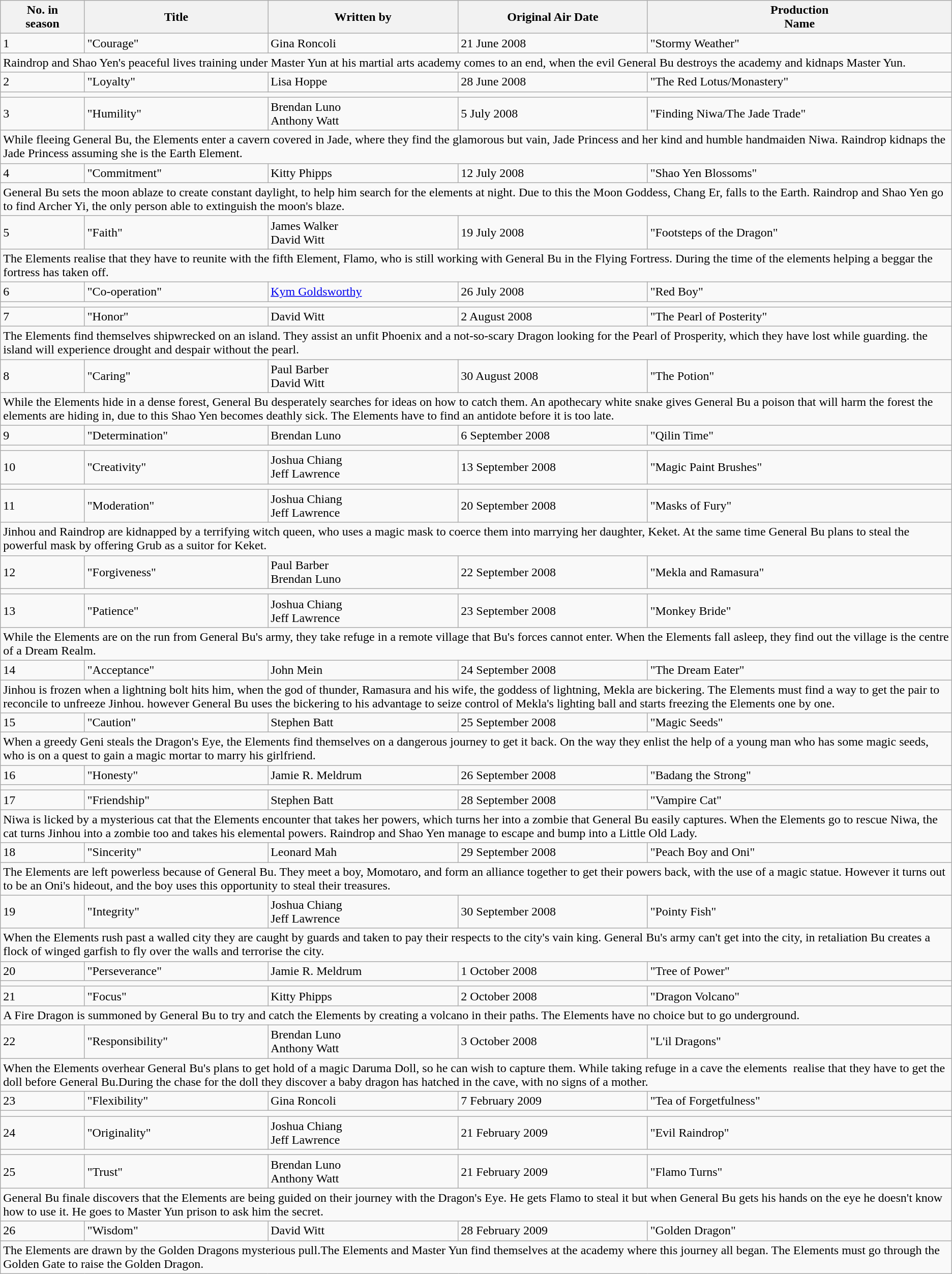<table class="wikitable">
<tr>
<th>No. in<br>season</th>
<th>Title</th>
<th>Written by</th>
<th>Original Air Date</th>
<th>Production<br>Name</th>
</tr>
<tr>
<td>1</td>
<td>"Courage"</td>
<td>Gina Roncoli</td>
<td>21 June 2008</td>
<td>"Stormy Weather"</td>
</tr>
<tr>
<td colspan="5">Raindrop and Shao Yen's peaceful lives training under Master Yun at his martial arts academy comes to an end, when the evil General Bu destroys the academy and kidnaps Master Yun.</td>
</tr>
<tr>
<td>2</td>
<td>"Loyalty"</td>
<td>Lisa Hoppe</td>
<td>28 June 2008</td>
<td>"The Red Lotus/Monastery"</td>
</tr>
<tr>
<td colspan="5"></td>
</tr>
<tr>
<td>3</td>
<td>"Humility"</td>
<td>Brendan Luno<br>Anthony Watt</td>
<td>5 July 2008</td>
<td>"Finding Niwa/The Jade Trade"</td>
</tr>
<tr>
<td colspan="5">While fleeing General Bu, the Elements enter a cavern covered in Jade, where they find the glamorous but vain, Jade Princess and her kind and humble handmaiden Niwa. Raindrop kidnaps the Jade Princess assuming she is the Earth Element.</td>
</tr>
<tr>
<td>4</td>
<td>"Commitment"</td>
<td>Kitty Phipps</td>
<td>12 July 2008</td>
<td>"Shao Yen Blossoms"</td>
</tr>
<tr>
<td colspan="5">General Bu sets the moon ablaze to create constant daylight, to help him search for the elements at night. Due to this the Moon Goddess, Chang Er, falls to the Earth. Raindrop and Shao Yen go to find Archer Yi, the only person able to extinguish the moon's blaze.</td>
</tr>
<tr>
<td>5</td>
<td>"Faith"</td>
<td>James Walker<br>David Witt</td>
<td>19 July 2008</td>
<td>"Footsteps of the Dragon"</td>
</tr>
<tr>
<td colspan="5">The Elements realise that they have to reunite with the fifth Element, Flamo, who is still working with General Bu in the Flying Fortress. During the time of the elements helping a beggar the fortress has taken off.</td>
</tr>
<tr>
<td>6</td>
<td>"Co-operation"</td>
<td><a href='#'>Kym Goldsworthy</a></td>
<td>26 July 2008</td>
<td>"Red Boy"</td>
</tr>
<tr>
<td colspan="5"></td>
</tr>
<tr>
<td>7</td>
<td>"Honor"</td>
<td>David Witt</td>
<td>2 August 2008</td>
<td>"The Pearl of Posterity"</td>
</tr>
<tr>
<td colspan="5">The Elements find themselves shipwrecked on an island. They assist an unfit Phoenix and a not-so-scary Dragon looking for the Pearl of Prosperity, which they have lost while guarding. the island will experience drought and despair without the pearl.</td>
</tr>
<tr>
<td>8</td>
<td>"Caring"</td>
<td>Paul Barber<br>David Witt</td>
<td>30 August 2008</td>
<td>"The Potion"</td>
</tr>
<tr>
<td colspan="5">While the Elements hide in a dense forest, General Bu desperately searches for ideas on how to catch them. An apothecary white snake gives General Bu a poison that will harm the forest the elements are hiding in, due to this Shao Yen becomes deathly sick. The Elements have to find an antidote before it is too late.</td>
</tr>
<tr>
<td>9</td>
<td>"Determination"</td>
<td>Brendan Luno</td>
<td>6 September 2008</td>
<td>"Qilin Time"</td>
</tr>
<tr>
<td colspan="5"></td>
</tr>
<tr>
<td>10</td>
<td>"Creativity"</td>
<td>Joshua Chiang<br>Jeff Lawrence</td>
<td>13 September 2008</td>
<td>"Magic Paint Brushes"</td>
</tr>
<tr>
<td colspan="5"></td>
</tr>
<tr>
<td>11</td>
<td>"Moderation"</td>
<td>Joshua Chiang<br>Jeff Lawrence</td>
<td>20 September 2008</td>
<td>"Masks of Fury"</td>
</tr>
<tr>
<td colspan="5">Jinhou and Raindrop are kidnapped by a terrifying witch queen, who uses a magic mask to coerce them into marrying her daughter, Keket. At the same time General Bu plans to steal the powerful mask by offering Grub as a suitor for Keket.</td>
</tr>
<tr>
<td>12</td>
<td>"Forgiveness"</td>
<td>Paul Barber<br>Brendan Luno</td>
<td>22 September 2008</td>
<td>"Mekla and Ramasura"</td>
</tr>
<tr>
<td colspan="5"></td>
</tr>
<tr>
<td>13</td>
<td>"Patience"</td>
<td>Joshua Chiang<br>Jeff Lawrence</td>
<td>23 September 2008</td>
<td>"Monkey Bride"</td>
</tr>
<tr>
<td colspan="5">While the Elements are on the run from General Bu's army, they take refuge in a remote village that Bu's forces cannot enter. When the Elements fall asleep, they find out the village is the centre of a Dream Realm.</td>
</tr>
<tr>
<td>14</td>
<td>"Acceptance"</td>
<td>John Mein</td>
<td>24 September 2008</td>
<td>"The Dream Eater"</td>
</tr>
<tr>
<td colspan="5">Jinhou is frozen when a lightning bolt hits him, when the god of thunder, Ramasura and his wife, the goddess of lightning, Mekla are bickering. The Elements must find a way to get the pair to reconcile to unfreeze Jinhou. however General Bu uses the bickering to his advantage to seize control of Mekla's lighting ball and starts freezing the Elements one by one.</td>
</tr>
<tr>
<td>15</td>
<td>"Caution"</td>
<td>Stephen Batt</td>
<td>25 September 2008</td>
<td>"Magic Seeds"</td>
</tr>
<tr>
<td colspan="5">When a greedy Geni steals the Dragon's Eye, the Elements find themselves on a dangerous journey to get it back. On the way they enlist the help of a young man who has some magic seeds, who is on a quest to gain a magic mortar to marry his girlfriend.</td>
</tr>
<tr>
<td>16</td>
<td>"Honesty"</td>
<td>Jamie R. Meldrum</td>
<td>26 September 2008</td>
<td>"Badang the Strong"</td>
</tr>
<tr>
<td colspan="5"></td>
</tr>
<tr>
<td>17</td>
<td>"Friendship"</td>
<td>Stephen Batt</td>
<td>28 September 2008</td>
<td>"Vampire Cat"</td>
</tr>
<tr>
<td colspan="5">Niwa is licked by a mysterious cat that the Elements encounter that takes her powers, which turns her into a zombie that General Bu easily captures. When the Elements go to rescue Niwa, the cat turns Jinhou into a zombie too and takes his elemental powers. Raindrop and Shao Yen manage to escape and bump into a Little Old Lady.</td>
</tr>
<tr>
<td>18</td>
<td>"Sincerity"</td>
<td>Leonard Mah</td>
<td>29 September 2008</td>
<td>"Peach Boy and Oni"</td>
</tr>
<tr>
<td colspan="5">The Elements are left powerless because of General Bu. They meet a boy, Momotaro, and form an alliance together to get their powers back, with the use of a magic statue. However it turns out to be an Oni's hideout, and the boy uses this opportunity to steal their treasures.</td>
</tr>
<tr>
<td>19</td>
<td>"Integrity"</td>
<td>Joshua Chiang<br>Jeff Lawrence</td>
<td>30 September 2008</td>
<td>"Pointy Fish"</td>
</tr>
<tr>
<td colspan="5">When the Elements rush past a walled city they are caught by guards and taken to pay their respects to the city's vain king. General Bu's army can't get into the city, in retaliation Bu creates a flock of winged garfish to fly over the walls and terrorise the city.</td>
</tr>
<tr>
<td>20</td>
<td>"Perseverance"</td>
<td>Jamie R. Meldrum</td>
<td>1 October 2008</td>
<td>"Tree of Power"</td>
</tr>
<tr>
<td colspan="5"></td>
</tr>
<tr>
<td>21</td>
<td>"Focus"</td>
<td>Kitty Phipps</td>
<td>2 October 2008</td>
<td>"Dragon Volcano"</td>
</tr>
<tr>
<td colspan="5">A Fire Dragon is summoned by General Bu to try and catch the Elements by creating a volcano in their paths. The Elements have no choice but to go underground.</td>
</tr>
<tr>
<td>22</td>
<td>"Responsibility"</td>
<td>Brendan Luno<br>Anthony Watt</td>
<td>3 October 2008</td>
<td>"L'il Dragons"</td>
</tr>
<tr>
<td colspan="5">When the Elements overhear General Bu's plans to get hold of a magic Daruma Doll, so he can wish to capture them. While taking refuge in a cave the elements  realise that they have to get the doll before General Bu.During the chase for the doll they discover a baby dragon has hatched in the cave, with no signs of a mother.</td>
</tr>
<tr>
<td>23</td>
<td>"Flexibility"</td>
<td>Gina Roncoli</td>
<td>7 February 2009</td>
<td>"Tea of Forgetfulness"</td>
</tr>
<tr>
<td colspan="5"></td>
</tr>
<tr>
<td>24</td>
<td>"Originality"</td>
<td>Joshua Chiang<br>Jeff Lawrence</td>
<td>21 February 2009</td>
<td>"Evil Raindrop"</td>
</tr>
<tr>
<td colspan="5"></td>
</tr>
<tr>
<td>25</td>
<td>"Trust"</td>
<td>Brendan Luno<br>Anthony Watt</td>
<td>21 February 2009</td>
<td>"Flamo Turns"</td>
</tr>
<tr>
<td colspan="5">General Bu finale discovers that the Elements are being guided on their journey with the Dragon's Eye. He gets Flamo to steal it but when General Bu gets his hands on the eye he doesn't know how to use it. He goes to Master Yun prison to ask him the secret.</td>
</tr>
<tr>
<td>26</td>
<td>"Wisdom"</td>
<td>David Witt</td>
<td>28 February 2009</td>
<td>"Golden Dragon"</td>
</tr>
<tr>
<td colspan="5">The Elements are drawn by the Golden Dragons mysterious pull.The Elements and Master Yun find themselves at the academy where this journey all began. The Elements must go through the Golden Gate to raise the Golden Dragon.</td>
</tr>
</table>
